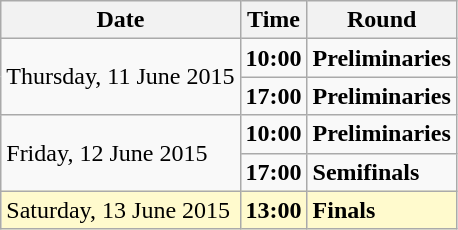<table class="wikitable">
<tr>
<th>Date</th>
<th>Time</th>
<th>Round</th>
</tr>
<tr>
<td rowspan="2">Thursday, 11 June 2015</td>
<td><strong>10:00</strong></td>
<td><strong>Preliminaries</strong></td>
</tr>
<tr>
<td><strong>17:00</strong></td>
<td><strong>Preliminaries</strong></td>
</tr>
<tr>
<td rowspan="2">Friday, 12 June 2015</td>
<td><strong>10:00</strong></td>
<td><strong>Preliminaries</strong></td>
</tr>
<tr>
<td><strong>17:00</strong></td>
<td><strong>Semifinals</strong></td>
</tr>
<tr style="background:lemonchiffon;">
<td>Saturday, 13 June 2015</td>
<td><strong>13:00</strong></td>
<td><strong>Finals</strong></td>
</tr>
</table>
